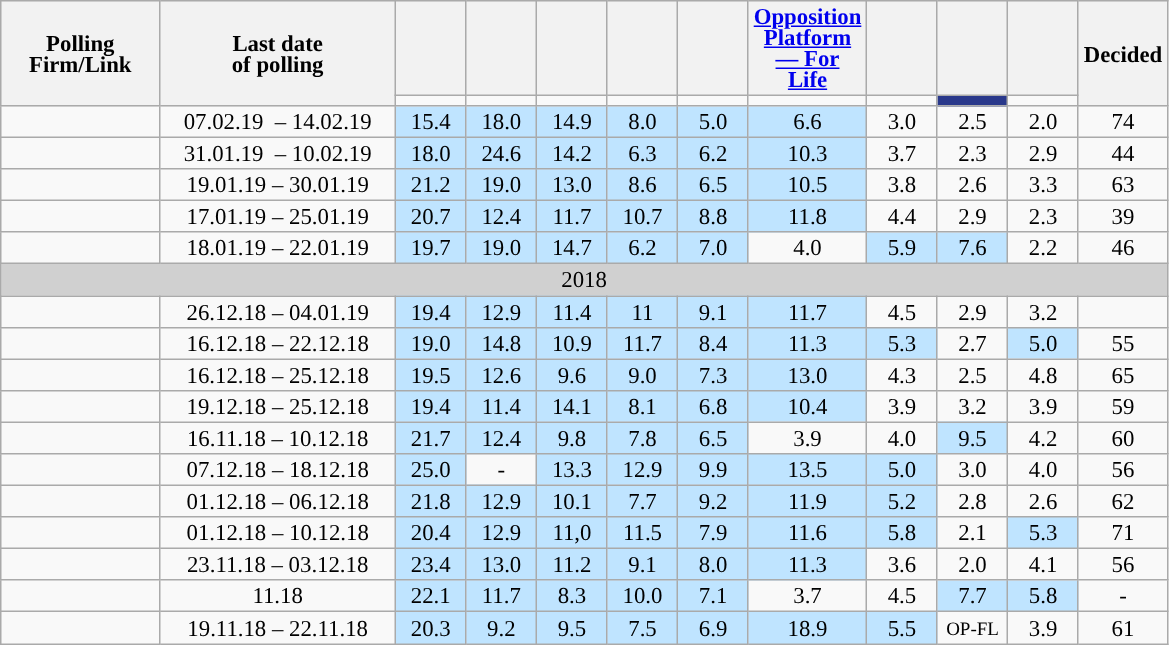<table class="wikitable" style="text-align:center;font-size:95%;line-height:14px;">
<tr style="height:40px; background-color:#E9E9E9">
<th rowspan="2" style="width:99px;">Polling Firm/Link</th>
<th rowspan="2" style="width:150px;">Last date<br>of polling</th>
<th style="width:40px;"></th>
<th style="width:40px;"></th>
<th style="width:40px;"></th>
<th style="width:40px;"></th>
<th style="width:40px;"></th>
<th style="width:40px;"><a href='#'>Opposition Platform — For Life</a></th>
<th style="width:40px;"></th>
<th style="width:40px;"></th>
<th style="width:40px;"></th>
<th style="width:40px;" rowspan=2>Decided</th>
</tr>
<tr>
<td style="background:"></td>
<td style="background:"></td>
<td style="background:"></td>
<td style="background:"></td>
<td style="background:"></td>
<td style="background:"></td>
<td style="background:"></td>
<td style="background:#29388B" ></td>
<td style="background:"></td>
</tr>
<tr>
<td></td>
<td>07.02.19  – 14.02.19</td>
<td bgcolor="#bfe4ff" >15.4</td>
<td bgcolor="#bfe4ff" >18.0</td>
<td bgcolor="#bfe4ff" >14.9</td>
<td bgcolor="#bfe4ff" >8.0</td>
<td bgcolor="#bfe4ff" >5.0</td>
<td bgcolor="#bfe4ff" >6.6</td>
<td>3.0</td>
<td>2.5</td>
<td>2.0</td>
<td>74</td>
</tr>
<tr>
<td></td>
<td>31.01.19  – 10.02.19</td>
<td bgcolor="#bfe4ff" >18.0</td>
<td bgcolor="#bfe4ff" >24.6</td>
<td bgcolor="#bfe4ff" >14.2</td>
<td bgcolor="#bfe4ff" >6.3</td>
<td bgcolor="#bfe4ff" >6.2</td>
<td bgcolor="#bfe4ff" >10.3</td>
<td>3.7</td>
<td>2.3</td>
<td>2.9</td>
<td>44</td>
</tr>
<tr>
<td></td>
<td>19.01.19 – 30.01.19</td>
<td bgcolor="#bfe4ff" >21.2</td>
<td bgcolor="#bfe4ff" >19.0</td>
<td bgcolor="#bfe4ff" >13.0</td>
<td bgcolor="#bfe4ff" >8.6</td>
<td bgcolor="#bfe4ff" >6.5</td>
<td bgcolor="#bfe4ff" >10.5</td>
<td>3.8</td>
<td>2.6</td>
<td>3.3</td>
<td>63</td>
</tr>
<tr>
<td></td>
<td>17.01.19 – 25.01.19</td>
<td bgcolor="#bfe4ff" >20.7</td>
<td bgcolor="#bfe4ff" >12.4</td>
<td bgcolor="#bfe4ff" >11.7</td>
<td bgcolor="#bfe4ff" >10.7</td>
<td bgcolor="#bfe4ff" >8.8</td>
<td bgcolor="#bfe4ff" >11.8</td>
<td>4.4</td>
<td>2.9</td>
<td>2.3</td>
<td>39</td>
</tr>
<tr>
<td></td>
<td>18.01.19 – 22.01.19</td>
<td bgcolor="#bfe4ff" >19.7</td>
<td bgcolor="#bfe4ff" >19.0</td>
<td bgcolor="#bfe4ff" >14.7</td>
<td bgcolor="#bfe4ff" >6.2</td>
<td bgcolor="#bfe4ff" >7.0</td>
<td>4.0</td>
<td bgcolor="#bfe4ff" >5.9</td>
<td bgcolor="#bfe4ff" >7.6</td>
<td>2.2</td>
<td>46</td>
</tr>
<tr>
<td colspan="15" style="background:#D0D0D0; color:black">2018</td>
</tr>
<tr>
<td></td>
<td>26.12.18 – 04.01.19</td>
<td bgcolor="#bfe4ff" >19.4</td>
<td bgcolor="#bfe4ff" >12.9</td>
<td bgcolor="#bfe4ff" >11.4</td>
<td bgcolor="#bfe4ff" >11</td>
<td bgcolor="#bfe4ff" >9.1</td>
<td bgcolor="#bfe4ff" >11.7</td>
<td>4.5</td>
<td>2.9</td>
<td>3.2</td>
<td></td>
</tr>
<tr>
<td></td>
<td>16.12.18 – 22.12.18</td>
<td bgcolor="#bfe4ff" >19.0</td>
<td bgcolor="#bfe4ff" >14.8</td>
<td bgcolor="#bfe4ff" >10.9</td>
<td bgcolor="#bfe4ff" >11.7</td>
<td bgcolor="#bfe4ff" >8.4</td>
<td bgcolor="#bfe4ff" >11.3</td>
<td bgcolor="#bfe4ff" >5.3</td>
<td>2.7</td>
<td bgcolor="#bfe4ff" >5.0</td>
<td>55</td>
</tr>
<tr>
<td> </td>
<td>16.12.18 – 25.12.18</td>
<td bgcolor="#bfe4ff" >19.5</td>
<td bgcolor="#bfe4ff" >12.6</td>
<td bgcolor="#bfe4ff" >9.6</td>
<td bgcolor="#bfe4ff" >9.0</td>
<td bgcolor="#bfe4ff" >7.3</td>
<td bgcolor="#bfe4ff" >13.0</td>
<td>4.3</td>
<td>2.5</td>
<td>4.8</td>
<td>65</td>
</tr>
<tr>
<td></td>
<td>19.12.18 – 25.12.18</td>
<td bgcolor="#bfe4ff" >19.4</td>
<td bgcolor="#bfe4ff" >11.4</td>
<td bgcolor="#bfe4ff" >14.1</td>
<td bgcolor="#bfe4ff" >8.1</td>
<td bgcolor="#bfe4ff" >6.8</td>
<td bgcolor="#bfe4ff" >10.4</td>
<td>3.9</td>
<td>3.2</td>
<td>3.9</td>
<td>59</td>
</tr>
<tr>
<td></td>
<td>16.11.18 – 10.12.18</td>
<td bgcolor="#bfe4ff" >21.7</td>
<td bgcolor="#bfe4ff" >12.4</td>
<td bgcolor="#bfe4ff" >9.8</td>
<td bgcolor="#bfe4ff" >7.8</td>
<td bgcolor="#bfe4ff" >6.5</td>
<td>3.9</td>
<td>4.0</td>
<td bgcolor="#bfe4ff" >9.5</td>
<td>4.2</td>
<td>60</td>
</tr>
<tr>
<td></td>
<td>07.12.18 – 18.12.18</td>
<td bgcolor="#bfe4ff" >25.0</td>
<td>-</td>
<td bgcolor="#bfe4ff" >13.3</td>
<td bgcolor="#bfe4ff" >12.9</td>
<td bgcolor="#bfe4ff" >9.9</td>
<td bgcolor="#bfe4ff" >13.5</td>
<td bgcolor="#bfe4ff" >5.0</td>
<td>3.0</td>
<td>4.0</td>
<td>56</td>
</tr>
<tr>
<td></td>
<td>01.12.18 – 06.12.18</td>
<td bgcolor="#bfe4ff" >21.8</td>
<td bgcolor="#bfe4ff" >12.9</td>
<td bgcolor="#bfe4ff" >10.1</td>
<td bgcolor="#bfe4ff" >7.7</td>
<td bgcolor="#bfe4ff" >9.2</td>
<td bgcolor="#bfe4ff" >11.9</td>
<td bgcolor="#bfe4ff" >5.2</td>
<td>2.8</td>
<td>2.6</td>
<td>62</td>
</tr>
<tr>
<td></td>
<td>01.12.18 – 10.12.18</td>
<td bgcolor="#bfe4ff" >20.4</td>
<td bgcolor="#bfe4ff" >12.9</td>
<td bgcolor="#bfe4ff" >11,0</td>
<td bgcolor="#bfe4ff" >11.5</td>
<td bgcolor="#bfe4ff" >7.9</td>
<td bgcolor="#bfe4ff" >11.6</td>
<td bgcolor="#bfe4ff" >5.8</td>
<td>2.1</td>
<td bgcolor="#bfe4ff" >5.3</td>
<td>71</td>
</tr>
<tr>
<td></td>
<td>23.11.18 – 03.12.18</td>
<td bgcolor="#bfe4ff" >23.4</td>
<td bgcolor="#bfe4ff" >13.0</td>
<td bgcolor="#bfe4ff" >11.2</td>
<td bgcolor="#bfe4ff" >9.1</td>
<td bgcolor="#bfe4ff" >8.0</td>
<td bgcolor="#bfe4ff" >11.3</td>
<td>3.6</td>
<td>2.0</td>
<td>4.1</td>
<td>56</td>
</tr>
<tr>
<td></td>
<td>11.18</td>
<td bgcolor="#bfe4ff" >22.1</td>
<td bgcolor="#bfe4ff" >11.7</td>
<td bgcolor="#bfe4ff" >8.3</td>
<td bgcolor="#bfe4ff" >10.0</td>
<td bgcolor="#bfe4ff" >7.1</td>
<td>3.7</td>
<td>4.5</td>
<td bgcolor="#bfe4ff" >7.7</td>
<td bgcolor="#bfe4ff" >5.8</td>
<td>-</td>
</tr>
<tr>
<td></td>
<td>19.11.18 – 22.11.18</td>
<td bgcolor="#bfe4ff" >20.3</td>
<td bgcolor="#bfe4ff" >9.2</td>
<td bgcolor="#bfe4ff" >9.5</td>
<td bgcolor="#bfe4ff" >7.5</td>
<td bgcolor="#bfe4ff" >6.9</td>
<td bgcolor="#bfe4ff" >18.9</td>
<td bgcolor="#bfe4ff" >5.5</td>
<td><small>OP-FL</small></td>
<td>3.9</td>
<td>61</td>
</tr>
</table>
